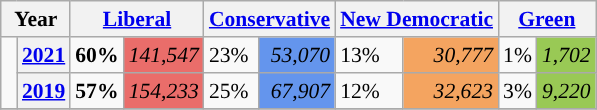<table class="wikitable" style="float:right; width:400; font-size:90%; margin-left:1em;">
<tr>
<th colspan="2" scope="col">Year</th>
<th colspan="2" scope="col"><a href='#'>Liberal</a></th>
<th colspan="2" scope="col"><a href='#'>Conservative</a></th>
<th colspan="2" scope="col"><a href='#'>New Democratic</a></th>
<th colspan="2" scope="col"><a href='#'>Green</a></th>
</tr>
<tr>
<td rowspan="2" style="width: 0.25em; background-color: "></td>
<th><a href='#'>2021</a></th>
<td><strong>60%</strong></td>
<td style="text-align:right; background:#EA6D6A;"><em>141,547</em></td>
<td>23%</td>
<td style="text-align:right; background:#6495ED;"><em>53,070</em></td>
<td>13%</td>
<td style="text-align:right; background:#F4A460;"><em>30,777</em></td>
<td>1%</td>
<td style="text-align:right; background:#99C955;"><em>1,702</em></td>
</tr>
<tr>
<th><a href='#'>2019</a></th>
<td><strong>57%</strong></td>
<td style="text-align:right; background:#EA6D6A;"><em>154,233</em></td>
<td>25%</td>
<td style="text-align:right; background:#6495ED;"><em>67,907</em></td>
<td>12%</td>
<td style="text-align:right; background:#F4A460;"><em>32,623</em></td>
<td>3%</td>
<td style="text-align:right; background:#99C955;"><em>9,220</em></td>
</tr>
<tr>
</tr>
</table>
